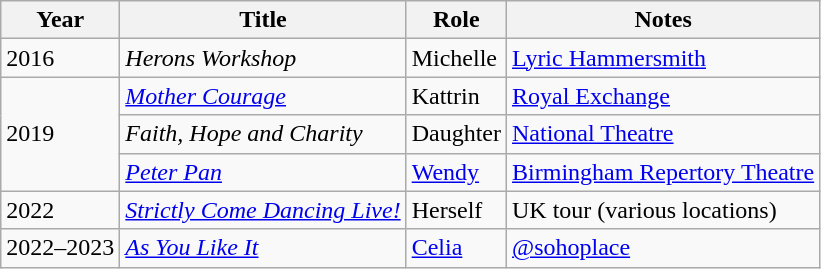<table class="wikitable">
<tr>
<th>Year</th>
<th>Title</th>
<th>Role</th>
<th>Notes</th>
</tr>
<tr>
<td>2016</td>
<td><em>Herons Workshop</em></td>
<td>Michelle</td>
<td><a href='#'>Lyric Hammersmith</a></td>
</tr>
<tr>
<td rowspan="3">2019</td>
<td><em><a href='#'>Mother Courage</a></em></td>
<td>Kattrin</td>
<td><a href='#'>Royal Exchange</a></td>
</tr>
<tr>
<td><em>Faith, Hope and Charity</em></td>
<td>Daughter</td>
<td><a href='#'>National Theatre</a></td>
</tr>
<tr>
<td><em><a href='#'>Peter Pan</a></em></td>
<td><a href='#'>Wendy</a></td>
<td><a href='#'>Birmingham Repertory Theatre</a></td>
</tr>
<tr>
<td>2022</td>
<td><em><a href='#'>Strictly Come Dancing Live!</a></em></td>
<td>Herself</td>
<td>UK tour (various locations)</td>
</tr>
<tr>
<td>2022–2023</td>
<td><em><a href='#'>As You Like It</a></em></td>
<td><a href='#'>Celia</a></td>
<td><a href='#'>@sohoplace</a></td>
</tr>
</table>
